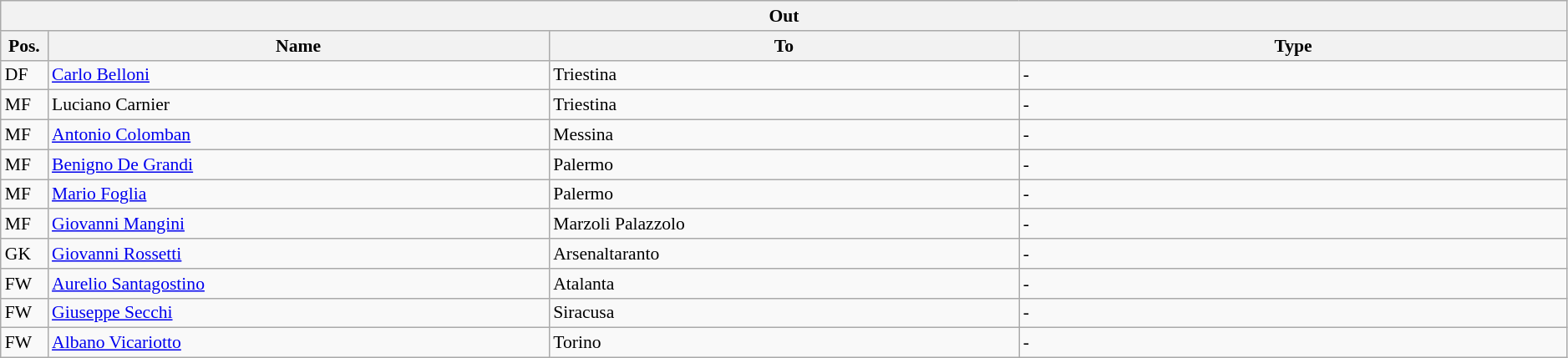<table class="wikitable" style="font-size:90%;width:99%;">
<tr>
<th colspan="4">Out</th>
</tr>
<tr>
<th width=3%>Pos.</th>
<th width=32%>Name</th>
<th width=30%>To</th>
<th width=35%>Type</th>
</tr>
<tr>
<td>DF</td>
<td><a href='#'>Carlo Belloni</a></td>
<td>Triestina</td>
<td>-</td>
</tr>
<tr>
<td>MF</td>
<td>Luciano Carnier</td>
<td>Triestina</td>
<td>-</td>
</tr>
<tr>
<td>MF</td>
<td><a href='#'>Antonio Colomban</a></td>
<td>Messina</td>
<td>-</td>
</tr>
<tr>
<td>MF</td>
<td><a href='#'>Benigno De Grandi</a></td>
<td>Palermo</td>
<td>-</td>
</tr>
<tr>
<td>MF</td>
<td><a href='#'>Mario Foglia</a></td>
<td>Palermo</td>
<td>-</td>
</tr>
<tr>
<td>MF</td>
<td><a href='#'>Giovanni Mangini</a></td>
<td>Marzoli Palazzolo</td>
<td>-</td>
</tr>
<tr>
<td>GK</td>
<td><a href='#'>Giovanni Rossetti</a></td>
<td>Arsenaltaranto</td>
<td>-</td>
</tr>
<tr>
<td>FW</td>
<td><a href='#'>Aurelio Santagostino</a></td>
<td>Atalanta</td>
<td>-</td>
</tr>
<tr>
<td>FW</td>
<td><a href='#'>Giuseppe Secchi</a></td>
<td>Siracusa</td>
<td>-</td>
</tr>
<tr>
<td>FW</td>
<td><a href='#'>Albano Vicariotto</a></td>
<td>Torino</td>
<td>-</td>
</tr>
</table>
